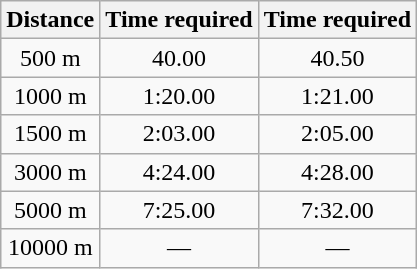<table class="wikitable" border="1" style="text-align:center">
<tr>
<th>Distance</th>
<th>Time required </th>
<th>Time required </th>
</tr>
<tr>
<td>500 m</td>
<td>40.00</td>
<td>40.50</td>
</tr>
<tr>
<td>1000 m</td>
<td>1:20.00</td>
<td>1:21.00</td>
</tr>
<tr>
<td>1500 m</td>
<td>2:03.00</td>
<td>2:05.00</td>
</tr>
<tr>
<td>3000 m</td>
<td>4:24.00</td>
<td>4:28.00</td>
</tr>
<tr>
<td>5000 m</td>
<td>7:25.00 </td>
<td>7:32.00 </td>
</tr>
<tr>
<td>10000 m</td>
<td>—</td>
<td>—</td>
</tr>
</table>
